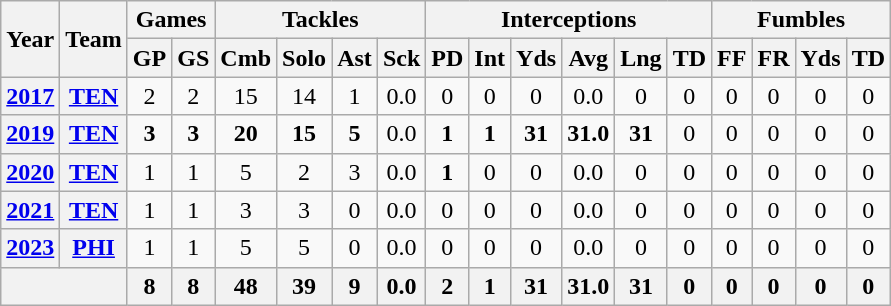<table class="wikitable" style="text-align:center;">
<tr>
<th rowspan="2">Year</th>
<th rowspan="2">Team</th>
<th colspan="2">Games</th>
<th colspan="4">Tackles</th>
<th colspan="6">Interceptions</th>
<th colspan="4">Fumbles</th>
</tr>
<tr>
<th>GP</th>
<th>GS</th>
<th>Cmb</th>
<th>Solo</th>
<th>Ast</th>
<th>Sck</th>
<th>PD</th>
<th>Int</th>
<th>Yds</th>
<th>Avg</th>
<th>Lng</th>
<th>TD</th>
<th>FF</th>
<th>FR</th>
<th>Yds</th>
<th>TD</th>
</tr>
<tr>
<th><a href='#'>2017</a></th>
<th><a href='#'>TEN</a></th>
<td>2</td>
<td>2</td>
<td>15</td>
<td>14</td>
<td>1</td>
<td>0.0</td>
<td>0</td>
<td>0</td>
<td>0</td>
<td>0.0</td>
<td>0</td>
<td>0</td>
<td>0</td>
<td>0</td>
<td>0</td>
<td>0</td>
</tr>
<tr>
<th><a href='#'>2019</a></th>
<th><a href='#'>TEN</a></th>
<td><strong>3</strong></td>
<td><strong>3</strong></td>
<td><strong>20</strong></td>
<td><strong>15</strong></td>
<td><strong>5</strong></td>
<td>0.0</td>
<td><strong>1</strong></td>
<td><strong>1</strong></td>
<td><strong>31</strong></td>
<td><strong>31.0</strong></td>
<td><strong>31</strong></td>
<td>0</td>
<td>0</td>
<td>0</td>
<td>0</td>
<td>0</td>
</tr>
<tr>
<th><a href='#'>2020</a></th>
<th><a href='#'>TEN</a></th>
<td>1</td>
<td>1</td>
<td>5</td>
<td>2</td>
<td>3</td>
<td>0.0</td>
<td><strong>1</strong></td>
<td>0</td>
<td>0</td>
<td>0.0</td>
<td>0</td>
<td>0</td>
<td>0</td>
<td>0</td>
<td>0</td>
<td>0</td>
</tr>
<tr>
<th><a href='#'>2021</a></th>
<th><a href='#'>TEN</a></th>
<td>1</td>
<td>1</td>
<td>3</td>
<td>3</td>
<td>0</td>
<td>0.0</td>
<td>0</td>
<td>0</td>
<td>0</td>
<td>0.0</td>
<td>0</td>
<td>0</td>
<td>0</td>
<td>0</td>
<td>0</td>
<td>0</td>
</tr>
<tr>
<th><a href='#'>2023</a></th>
<th><a href='#'>PHI</a></th>
<td>1</td>
<td>1</td>
<td>5</td>
<td>5</td>
<td>0</td>
<td>0.0</td>
<td>0</td>
<td>0</td>
<td>0</td>
<td>0.0</td>
<td>0</td>
<td>0</td>
<td>0</td>
<td>0</td>
<td>0</td>
<td>0</td>
</tr>
<tr>
<th colspan="2"></th>
<th>8</th>
<th>8</th>
<th>48</th>
<th>39</th>
<th>9</th>
<th>0.0</th>
<th>2</th>
<th>1</th>
<th>31</th>
<th>31.0</th>
<th>31</th>
<th>0</th>
<th>0</th>
<th>0</th>
<th>0</th>
<th>0</th>
</tr>
</table>
